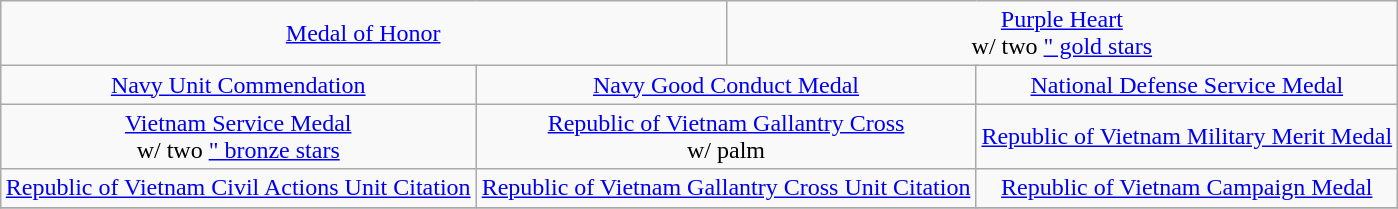<table class="wikitable" style="margin:1em auto; text-align:center;">
<tr>
<td colspan="6"><a href='#'>Medal of Honor</a></td>
<td colspan="6"><a href='#'>Purple Heart</a><br>w/ two <a href='#'>" gold stars</a></td>
</tr>
<tr>
<td colspan="4"><a href='#'>Navy Unit Commendation</a></td>
<td colspan="4"><a href='#'>Navy Good Conduct Medal</a></td>
<td colspan="4"><a href='#'>National Defense Service Medal</a></td>
</tr>
<tr>
<td colspan="4"><a href='#'>Vietnam Service Medal</a><br> w/ two <a href='#'>" bronze stars</a></td>
<td colspan="4"><a href='#'>Republic of Vietnam Gallantry Cross</a><br>w/ palm</td>
<td colspan="4"><a href='#'>Republic of Vietnam Military Merit Medal</a></td>
</tr>
<tr>
<td colspan="4"><a href='#'>Republic of Vietnam Civil Actions Unit Citation</a></td>
<td colspan="4"><a href='#'>Republic of Vietnam Gallantry Cross Unit Citation</a></td>
<td colspan="4"><a href='#'>Republic of Vietnam Campaign Medal</a></td>
</tr>
<tr>
</tr>
</table>
